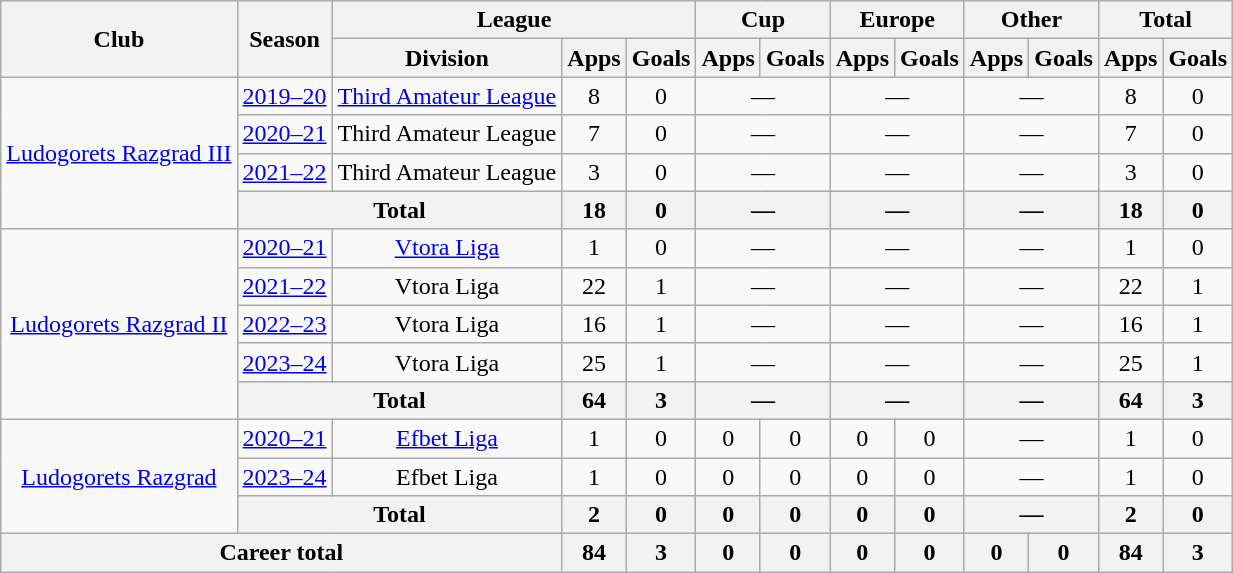<table class="wikitable" style="text-align: center">
<tr>
<th rowspan="2">Club</th>
<th rowspan="2">Season</th>
<th colspan="3">League</th>
<th colspan="2">Cup</th>
<th colspan="2">Europe</th>
<th colspan="2">Other</th>
<th colspan="2">Total</th>
</tr>
<tr>
<th>Division</th>
<th>Apps</th>
<th>Goals</th>
<th>Apps</th>
<th>Goals</th>
<th>Apps</th>
<th>Goals</th>
<th>Apps</th>
<th>Goals</th>
<th>Apps</th>
<th>Goals</th>
</tr>
<tr>
<td rowspan="4"><a href='#'>Ludogorets Razgrad III</a></td>
<td><a href='#'>2019–20</a></td>
<td><a href='#'>Third Amateur League</a></td>
<td>8</td>
<td>0</td>
<td colspan="2">—</td>
<td colspan="2">—</td>
<td colspan="2">—</td>
<td>8</td>
<td>0</td>
</tr>
<tr>
<td><a href='#'>2020–21</a></td>
<td>Third Amateur League</td>
<td>7</td>
<td>0</td>
<td colspan="2">—</td>
<td colspan="2">—</td>
<td colspan="2">—</td>
<td>7</td>
<td>0</td>
</tr>
<tr>
<td><a href='#'>2021–22</a></td>
<td>Third Amateur League</td>
<td>3</td>
<td>0</td>
<td colspan="2">—</td>
<td colspan="2">—</td>
<td colspan="2">—</td>
<td>3</td>
<td>0</td>
</tr>
<tr>
<th colspan="2">Total</th>
<th>18</th>
<th>0</th>
<th colspan="2">—</th>
<th colspan="2">—</th>
<th colspan="2">—</th>
<th>18</th>
<th>0</th>
</tr>
<tr>
<td rowspan="5"><a href='#'>Ludogorets Razgrad II</a></td>
<td><a href='#'>2020–21</a></td>
<td><a href='#'>Vtora Liga</a></td>
<td>1</td>
<td>0</td>
<td colspan="2">—</td>
<td colspan="2">—</td>
<td colspan="2">—</td>
<td>1</td>
<td>0</td>
</tr>
<tr>
<td><a href='#'>2021–22</a></td>
<td>Vtora Liga</td>
<td>22</td>
<td>1</td>
<td colspan="2">—</td>
<td colspan="2">—</td>
<td colspan="2">—</td>
<td>22</td>
<td>1</td>
</tr>
<tr>
<td><a href='#'>2022–23</a></td>
<td>Vtora Liga</td>
<td>16</td>
<td>1</td>
<td colspan="2">—</td>
<td colspan="2">—</td>
<td colspan="2">—</td>
<td>16</td>
<td>1</td>
</tr>
<tr>
<td><a href='#'>2023–24</a></td>
<td>Vtora Liga</td>
<td>25</td>
<td>1</td>
<td colspan="2">—</td>
<td colspan="2">—</td>
<td colspan="2">—</td>
<td>25</td>
<td>1</td>
</tr>
<tr>
<th colspan="2">Total</th>
<th>64</th>
<th>3</th>
<th colspan="2">—</th>
<th colspan="2">—</th>
<th colspan="2">—</th>
<th>64</th>
<th>3</th>
</tr>
<tr>
<td rowspan="3"><a href='#'>Ludogorets Razgrad</a></td>
<td><a href='#'>2020–21</a></td>
<td><a href='#'>Efbet Liga</a></td>
<td>1</td>
<td>0</td>
<td>0</td>
<td>0</td>
<td>0</td>
<td>0</td>
<td colspan="2">—</td>
<td>1</td>
<td>0</td>
</tr>
<tr>
<td><a href='#'>2023–24</a></td>
<td>Efbet Liga</td>
<td>1</td>
<td>0</td>
<td>0</td>
<td>0</td>
<td>0</td>
<td>0</td>
<td colspan="2">—</td>
<td>1</td>
<td>0</td>
</tr>
<tr>
<th colspan="2">Total</th>
<th>2</th>
<th>0</th>
<th>0</th>
<th>0</th>
<th>0</th>
<th>0</th>
<th colspan="2">—</th>
<th>2</th>
<th>0</th>
</tr>
<tr>
<th colspan="3">Career total</th>
<th>84</th>
<th>3</th>
<th>0</th>
<th>0</th>
<th>0</th>
<th>0</th>
<th>0</th>
<th>0</th>
<th>84</th>
<th>3</th>
</tr>
</table>
